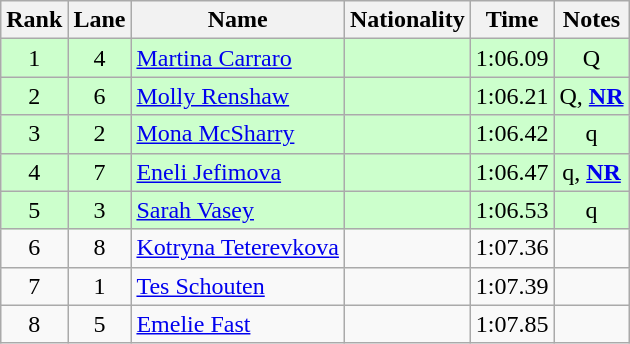<table class="wikitable sortable" style="text-align:center">
<tr>
<th>Rank</th>
<th>Lane</th>
<th>Name</th>
<th>Nationality</th>
<th>Time</th>
<th>Notes</th>
</tr>
<tr bgcolor=ccffcc>
<td>1</td>
<td>4</td>
<td align=left><a href='#'>Martina Carraro</a></td>
<td align=left></td>
<td>1:06.09</td>
<td>Q</td>
</tr>
<tr bgcolor=ccffcc>
<td>2</td>
<td>6</td>
<td align=left><a href='#'>Molly Renshaw</a></td>
<td align=left></td>
<td>1:06.21</td>
<td>Q, <strong><a href='#'>NR</a></strong></td>
</tr>
<tr bgcolor=ccffcc>
<td>3</td>
<td>2</td>
<td align=left><a href='#'>Mona McSharry</a></td>
<td align=left></td>
<td>1:06.42</td>
<td>q</td>
</tr>
<tr bgcolor=ccffcc>
<td>4</td>
<td>7</td>
<td align=left><a href='#'>Eneli Jefimova</a></td>
<td align=left></td>
<td>1:06.47</td>
<td>q, <strong><a href='#'>NR</a></strong></td>
</tr>
<tr bgcolor=ccffcc>
<td>5</td>
<td>3</td>
<td align=left><a href='#'>Sarah Vasey</a></td>
<td align=left></td>
<td>1:06.53</td>
<td>q</td>
</tr>
<tr>
<td>6</td>
<td>8</td>
<td align=left><a href='#'>Kotryna Teterevkova</a></td>
<td align=left></td>
<td>1:07.36</td>
<td></td>
</tr>
<tr>
<td>7</td>
<td>1</td>
<td align=left><a href='#'>Tes Schouten</a></td>
<td align=left></td>
<td>1:07.39</td>
<td></td>
</tr>
<tr>
<td>8</td>
<td>5</td>
<td align=left><a href='#'>Emelie Fast</a></td>
<td align=left></td>
<td>1:07.85</td>
<td></td>
</tr>
</table>
